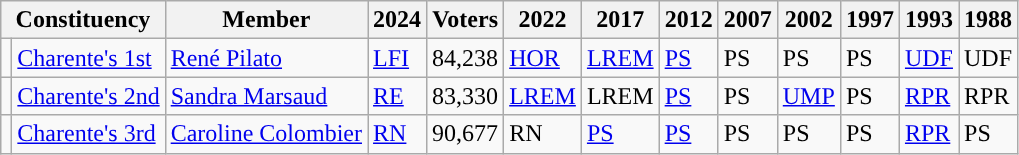<table class="wikitable sortable">
<tr>
<th colspan="2">Constituency</th>
<th>Member</th>
<th>2024</th>
<th>Voters</th>
<th>2022</th>
<th>2017</th>
<th>2012</th>
<th>2007</th>
<th>2002</th>
<th>1997</th>
<th>1993</th>
<th>1988</th>
</tr>
<tr>
<td style="background-color: "></td>
<td><a href='#'>Charente's 1st</a></td>
<td><a href='#'>René Pilato</a></td>
<td><a href='#'>LFI</a></td>
<td>84,238</td>
<td><a href='#'>HOR</a></td>
<td><a href='#'>LREM</a></td>
<td bgcolor=><a href='#'>PS</a></td>
<td bgcolor=>PS</td>
<td bgcolor=>PS</td>
<td bgcolor=>PS</td>
<td bgcolor=><a href='#'>UDF</a></td>
<td bgcolor=>UDF</td>
</tr>
<tr>
<td style="background-color: "></td>
<td><a href='#'>Charente's 2nd</a></td>
<td><a href='#'>Sandra Marsaud</a></td>
<td><a href='#'>RE</a></td>
<td>83,330</td>
<td><a href='#'>LREM</a></td>
<td>LREM</td>
<td bgcolor=><a href='#'>PS</a></td>
<td bgcolor=>PS</td>
<td bgcolor=><a href='#'>UMP</a></td>
<td bgcolor=>PS</td>
<td bgcolor=><a href='#'>RPR</a></td>
<td bgcolor=>RPR</td>
</tr>
<tr>
<td style="background-color: "></td>
<td><a href='#'>Charente's 3rd</a></td>
<td><a href='#'>Caroline Colombier</a></td>
<td><a href='#'>RN</a></td>
<td>90,677</td>
<td>RN</td>
<td><a href='#'>PS</a></td>
<td bgcolor=><a href='#'>PS</a></td>
<td bgcolor=>PS</td>
<td bgcolor=>PS</td>
<td bgcolor=>PS</td>
<td bgcolor=><a href='#'>RPR</a></td>
<td bgcolor=>PS</td>
</tr>
</table>
